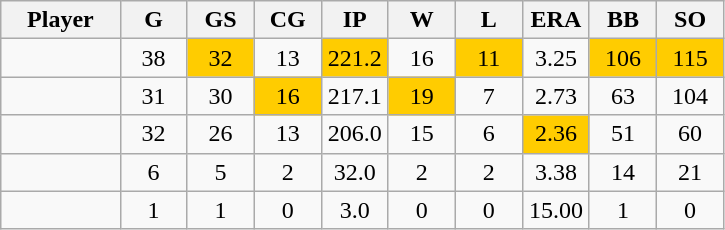<table class="wikitable sortable">
<tr>
<th bgcolor="#DDDDFF" width="16%">Player</th>
<th bgcolor="#DDDDFF" width="9%">G</th>
<th bgcolor="#DDDDFF" width="9%">GS</th>
<th bgcolor="#DDDDFF" width="9%">CG</th>
<th bgcolor="#DDDDFF" width="9%">IP</th>
<th bgcolor="#DDDDFF" width="9%">W</th>
<th bgcolor="#DDDDFF" width="9%">L</th>
<th bgcolor="#DDDDFF" width="9%">ERA</th>
<th bgcolor="#DDDDFF" width="9%">BB</th>
<th bgcolor="#DDDDFF" width="9%">SO</th>
</tr>
<tr align="center">
<td></td>
<td>38</td>
<td bgcolor=#ffcc00>32</td>
<td>13</td>
<td bgcolor=#ffcc00>221.2</td>
<td>16</td>
<td bgcolor=#ffcc00>11</td>
<td>3.25</td>
<td bgcolor=#ffcc00>106</td>
<td bgcolor=#ffcc00>115</td>
</tr>
<tr align="center">
<td></td>
<td>31</td>
<td>30</td>
<td bgcolor=#ffcc00>16</td>
<td>217.1</td>
<td bgcolor=#ffcc00>19</td>
<td>7</td>
<td>2.73</td>
<td>63</td>
<td>104</td>
</tr>
<tr align="center">
<td></td>
<td>32</td>
<td>26</td>
<td>13</td>
<td>206.0</td>
<td>15</td>
<td>6</td>
<td bgcolor=#ffcc00>2.36</td>
<td>51</td>
<td>60</td>
</tr>
<tr align="center">
<td></td>
<td>6</td>
<td>5</td>
<td>2</td>
<td>32.0</td>
<td>2</td>
<td>2</td>
<td>3.38</td>
<td>14</td>
<td>21</td>
</tr>
<tr align="center">
<td></td>
<td>1</td>
<td>1</td>
<td>0</td>
<td>3.0</td>
<td>0</td>
<td>0</td>
<td>15.00</td>
<td>1</td>
<td>0</td>
</tr>
</table>
